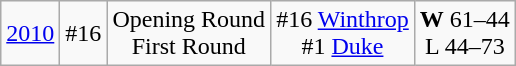<table class="wikitable">
<tr align="center">
<td><a href='#'>2010</a></td>
<td>#16</td>
<td>Opening Round<br>First Round</td>
<td>#16 <a href='#'>Winthrop</a><br>#1 <a href='#'>Duke</a></td>
<td><strong>W</strong> 61–44<br>L 44–73</td>
</tr>
</table>
